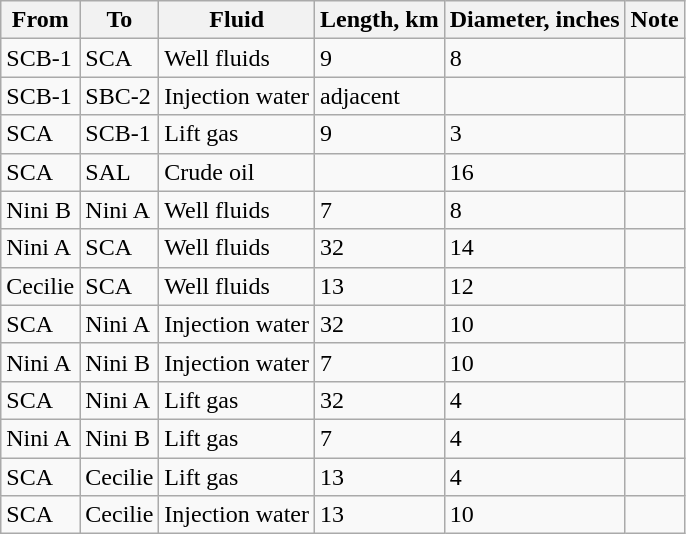<table class="wikitable">
<tr>
<th>From</th>
<th>To</th>
<th>Fluid</th>
<th>Length, km</th>
<th>Diameter, inches</th>
<th>Note</th>
</tr>
<tr>
<td>SCB-1</td>
<td>SCA</td>
<td>Well fluids</td>
<td>9</td>
<td>8</td>
<td></td>
</tr>
<tr>
<td>SCB-1</td>
<td>SBC-2</td>
<td>Injection water</td>
<td>adjacent</td>
<td></td>
<td></td>
</tr>
<tr>
<td>SCA</td>
<td>SCB-1</td>
<td>Lift gas</td>
<td>9</td>
<td>3</td>
<td></td>
</tr>
<tr>
<td>SCA</td>
<td>SAL</td>
<td>Crude oil</td>
<td></td>
<td>16</td>
<td></td>
</tr>
<tr>
<td>Nini B</td>
<td>Nini A</td>
<td>Well fluids</td>
<td>7</td>
<td>8</td>
<td></td>
</tr>
<tr>
<td>Nini A</td>
<td>SCA</td>
<td>Well fluids</td>
<td>32</td>
<td>14</td>
<td></td>
</tr>
<tr>
<td>Cecilie</td>
<td>SCA</td>
<td>Well fluids</td>
<td>13</td>
<td>12</td>
<td></td>
</tr>
<tr>
<td>SCA</td>
<td>Nini A</td>
<td>Injection water</td>
<td>32</td>
<td>10</td>
<td></td>
</tr>
<tr>
<td>Nini A</td>
<td>Nini B</td>
<td>Injection water</td>
<td>7</td>
<td>10</td>
<td></td>
</tr>
<tr>
<td>SCA</td>
<td>Nini A</td>
<td>Lift gas</td>
<td>32</td>
<td>4</td>
<td></td>
</tr>
<tr>
<td>Nini A</td>
<td>Nini B</td>
<td>Lift gas</td>
<td>7</td>
<td>4</td>
<td></td>
</tr>
<tr>
<td>SCA</td>
<td>Cecilie</td>
<td>Lift gas</td>
<td>13</td>
<td>4</td>
<td></td>
</tr>
<tr>
<td>SCA</td>
<td>Cecilie</td>
<td>Injection water</td>
<td>13</td>
<td>10</td>
<td></td>
</tr>
</table>
